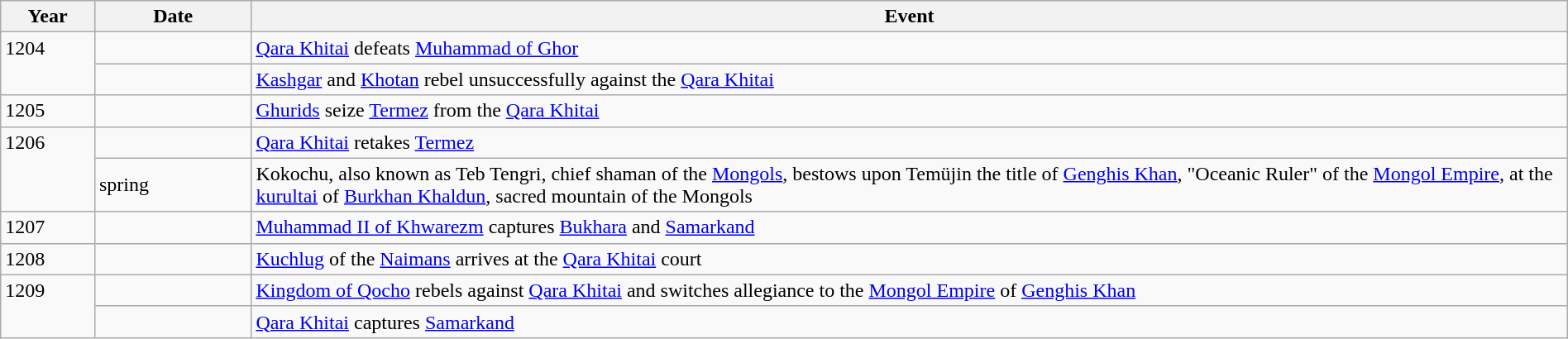<table class="wikitable" width="100%">
<tr>
<th style="width:6%">Year</th>
<th style="width:10%">Date</th>
<th>Event</th>
</tr>
<tr>
<td rowspan="2" valign="top">1204</td>
<td></td>
<td><a href='#'>Qara Khitai</a> defeats <a href='#'>Muhammad of Ghor</a></td>
</tr>
<tr>
<td></td>
<td><a href='#'>Kashgar</a> and <a href='#'>Khotan</a> rebel unsuccessfully against the <a href='#'>Qara Khitai</a></td>
</tr>
<tr>
<td>1205</td>
<td></td>
<td><a href='#'>Ghurids</a> seize <a href='#'>Termez</a> from the <a href='#'>Qara Khitai</a></td>
</tr>
<tr>
<td rowspan="2" valign="top">1206</td>
<td></td>
<td><a href='#'>Qara Khitai</a> retakes <a href='#'>Termez</a></td>
</tr>
<tr>
<td>spring</td>
<td>Kokochu, also known as Teb Tengri, chief shaman of the <a href='#'>Mongols</a>, bestows upon Temüjin the title of <a href='#'>Genghis Khan</a>, "Oceanic Ruler" of the <a href='#'>Mongol Empire</a>, at the <a href='#'>kurultai</a> of <a href='#'>Burkhan Khaldun</a>, sacred mountain of the Mongols</td>
</tr>
<tr>
<td>1207</td>
<td></td>
<td><a href='#'>Muhammad II of Khwarezm</a> captures <a href='#'>Bukhara</a> and <a href='#'>Samarkand</a></td>
</tr>
<tr>
<td>1208</td>
<td></td>
<td><a href='#'>Kuchlug</a> of the <a href='#'>Naimans</a> arrives at the <a href='#'>Qara Khitai</a> court</td>
</tr>
<tr>
<td rowspan="2" valign="top">1209</td>
<td></td>
<td><a href='#'>Kingdom of Qocho</a> rebels against <a href='#'>Qara Khitai</a> and switches allegiance to the <a href='#'>Mongol Empire</a> of <a href='#'>Genghis Khan</a></td>
</tr>
<tr>
<td></td>
<td><a href='#'>Qara Khitai</a> captures <a href='#'>Samarkand</a></td>
</tr>
</table>
